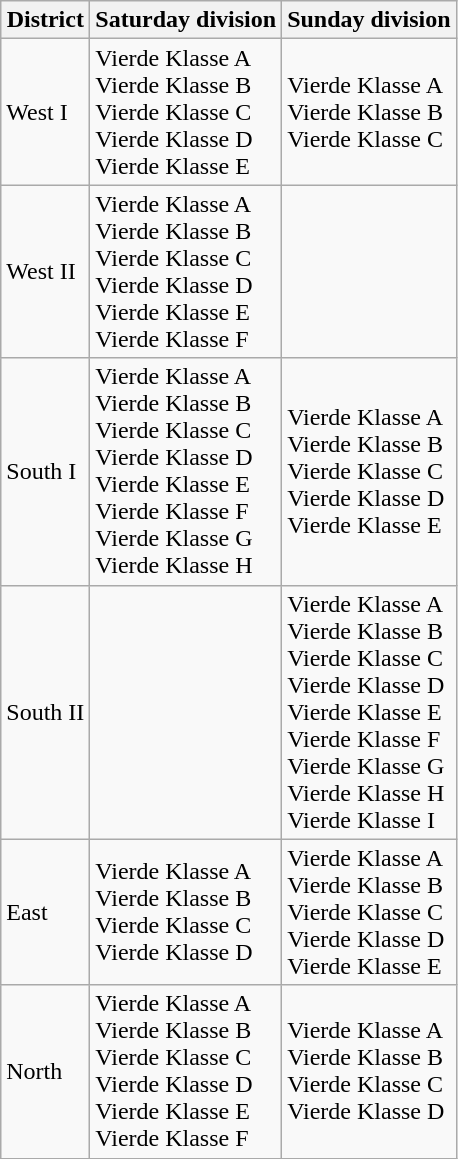<table class="wikitable">
<tr>
<th>District</th>
<th>Saturday division</th>
<th>Sunday division</th>
</tr>
<tr>
<td>West I</td>
<td>Vierde Klasse A<br>Vierde Klasse B<br>Vierde Klasse C<br>Vierde Klasse D<br>Vierde Klasse E</td>
<td>Vierde Klasse A<br>Vierde Klasse B<br>Vierde Klasse C</td>
</tr>
<tr>
<td>West II</td>
<td>Vierde Klasse A<br>Vierde Klasse B<br>Vierde Klasse C<br>Vierde Klasse D<br>Vierde Klasse E<br>Vierde Klasse F</td>
<td></td>
</tr>
<tr>
<td>South I</td>
<td>Vierde Klasse A<br>Vierde Klasse B<br>Vierde Klasse C<br>Vierde Klasse D<br>Vierde Klasse E<br>Vierde Klasse F<br>Vierde Klasse G<br>Vierde Klasse H</td>
<td>Vierde Klasse A<br>Vierde Klasse B<br>Vierde Klasse C<br>Vierde Klasse D<br>Vierde Klasse E</td>
</tr>
<tr>
<td>South II</td>
<td></td>
<td>Vierde Klasse A<br>Vierde Klasse B<br>Vierde Klasse C<br>Vierde Klasse D<br>Vierde Klasse E<br>Vierde Klasse F<br>Vierde Klasse G<br>Vierde Klasse H<br>Vierde Klasse I</td>
</tr>
<tr>
<td>East</td>
<td>Vierde Klasse A<br>Vierde Klasse B<br>Vierde Klasse C<br>Vierde Klasse D</td>
<td>Vierde Klasse A<br>Vierde Klasse B<br>Vierde Klasse C<br>Vierde Klasse D<br>Vierde Klasse E</td>
</tr>
<tr>
<td>North</td>
<td>Vierde Klasse A<br>Vierde Klasse B<br>Vierde Klasse C<br>Vierde Klasse D<br>Vierde Klasse E<br>Vierde Klasse F</td>
<td>Vierde Klasse A<br>Vierde Klasse B<br>Vierde Klasse C<br>Vierde Klasse D</td>
</tr>
</table>
